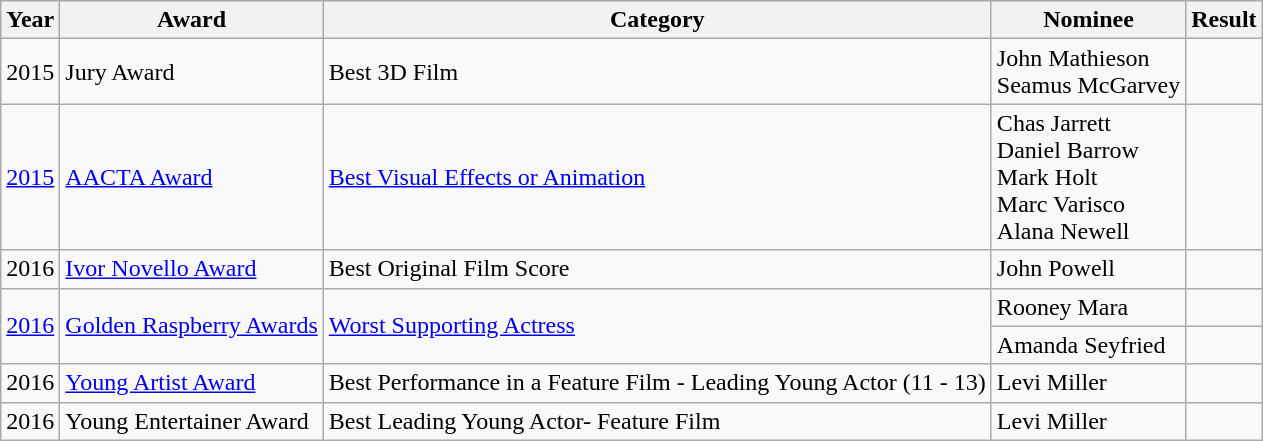<table class="wikitable sortable">
<tr>
<th>Year</th>
<th>Award</th>
<th>Category</th>
<th>Nominee</th>
<th>Result</th>
</tr>
<tr>
<td>2015</td>
<td>Jury Award</td>
<td>Best 3D Film</td>
<td>John Mathieson<br>Seamus McGarvey</td>
<td></td>
</tr>
<tr>
<td><a href='#'>2015</a></td>
<td><a href='#'>AACTA Award</a></td>
<td><a href='#'>Best Visual Effects or Animation</a></td>
<td>Chas Jarrett<br>Daniel Barrow<br>Mark Holt<br>Marc Varisco<br>Alana Newell</td>
<td></td>
</tr>
<tr>
<td>2016</td>
<td><a href='#'>Ivor Novello Award</a></td>
<td>Best Original Film Score</td>
<td>John Powell</td>
<td></td>
</tr>
<tr>
<td rowspan="2"><a href='#'>2016</a></td>
<td rowspan="2"><a href='#'>Golden Raspberry Awards</a></td>
<td rowspan="2"><a href='#'>Worst Supporting Actress</a></td>
<td>Rooney Mara</td>
<td></td>
</tr>
<tr>
<td>Amanda Seyfried</td>
<td></td>
</tr>
<tr>
<td>2016</td>
<td><a href='#'>Young Artist Award</a></td>
<td>Best Performance in a Feature Film - Leading Young Actor (11 - 13)</td>
<td>Levi Miller</td>
<td></td>
</tr>
<tr>
<td>2016</td>
<td>Young Entertainer Award</td>
<td>Best Leading Young Actor- Feature Film</td>
<td>Levi Miller</td>
<td></td>
</tr>
</table>
